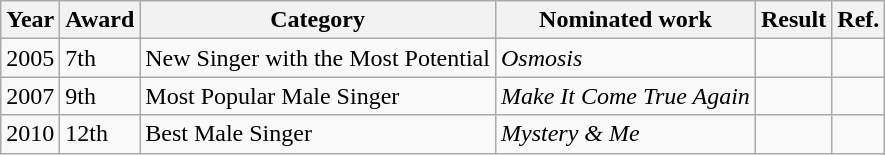<table class="wikitable">
<tr>
<th>Year</th>
<th>Award</th>
<th>Category</th>
<th>Nominated work</th>
<th>Result</th>
<th>Ref.</th>
</tr>
<tr>
<td>2005</td>
<td>7th</td>
<td>New Singer with the Most Potential</td>
<td><em>Osmosis</em></td>
<td></td>
<td></td>
</tr>
<tr>
<td>2007</td>
<td>9th</td>
<td>Most Popular Male Singer</td>
<td><em>Make It Come True Again</em></td>
<td></td>
<td></td>
</tr>
<tr>
<td>2010</td>
<td>12th</td>
<td>Best Male Singer</td>
<td><em>Mystery & Me</em></td>
<td></td>
<td></td>
</tr>
</table>
